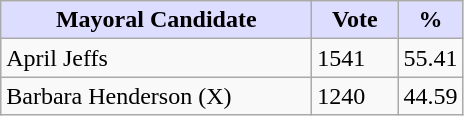<table class="wikitable">
<tr>
<th style="background:#ddf; width:200px;">Mayoral Candidate </th>
<th style="background:#ddf; width:50px;">Vote</th>
<th style="background:#ddf; width:30px;">%</th>
</tr>
<tr>
<td>April Jeffs</td>
<td>1541</td>
<td>55.41</td>
</tr>
<tr>
<td>Barbara Henderson (X)</td>
<td>1240</td>
<td>44.59</td>
</tr>
</table>
